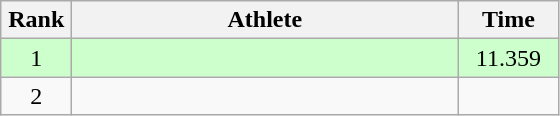<table class=wikitable style="text-align:center">
<tr>
<th width=40>Rank</th>
<th width=250>Athlete</th>
<th width=60>Time</th>
</tr>
<tr bgcolor=ccffcc>
<td>1</td>
<td align=left></td>
<td>11.359</td>
</tr>
<tr>
<td>2</td>
<td align=left></td>
<td></td>
</tr>
</table>
